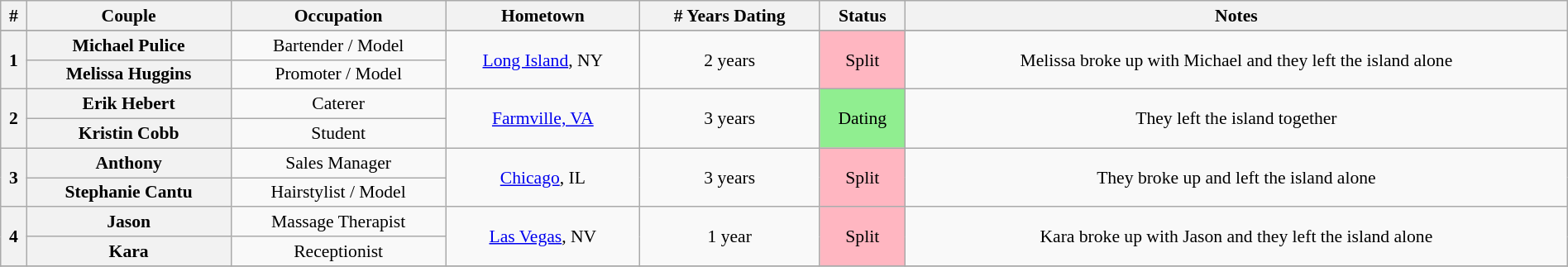<table class="wikitable plainrowheaders" style="text-align:center; font-size: 90%; width:100%;">
<tr>
<th scope="col">#</th>
<th scope="col">Couple</th>
<th scope="col">Occupation</th>
<th scope="col">Hometown</th>
<th scope="col"># Years Dating</th>
<th scope="col">Status</th>
<th scope="col">Notes</th>
</tr>
<tr>
</tr>
<tr>
<th scope="rowgroup" rowspan="2">1</th>
<th scope="row">Michael Pulice</th>
<td>Bartender / Model</td>
<td rowspan="2"><a href='#'>Long Island</a>, NY</td>
<td rowspan="2">2 years</td>
<td rowspan="2" style="background:lightpink;">Split</td>
<td rowspan="2">Melissa broke up with Michael and they left the island alone</td>
</tr>
<tr>
<th scope="row">Melissa Huggins</th>
<td>Promoter / Model</td>
</tr>
<tr>
<th scope="rowgroup" rowspan="2">2</th>
<th scope="row">Erik Hebert</th>
<td>Caterer</td>
<td rowspan="2"><a href='#'>Farmville, VA</a></td>
<td rowspan="2">3 years</td>
<td rowspan="2" style="background:lightgreen;">Dating</td>
<td rowspan="2">They left the island together</td>
</tr>
<tr>
<th scope="row">Kristin Cobb</th>
<td>Student</td>
</tr>
<tr>
<th scope="rowgroup" rowspan="2">3</th>
<th scope="row">Anthony</th>
<td>Sales Manager</td>
<td rowspan="2"><a href='#'>Chicago</a>, IL</td>
<td rowspan="2">3 years</td>
<td rowspan="2" style="background:lightpink;">Split</td>
<td rowspan="2">They broke up and left the island alone</td>
</tr>
<tr>
<th scope="row">Stephanie Cantu</th>
<td>Hairstylist / Model</td>
</tr>
<tr>
<th scope="rowgroup" rowspan="2">4</th>
<th scope="row">Jason</th>
<td>Massage Therapist</td>
<td rowspan="2"><a href='#'>Las Vegas</a>, NV</td>
<td rowspan="2">1 year</td>
<td rowspan="2" style="background:lightpink;">Split</td>
<td rowspan="2">Kara broke up with Jason and they left the island alone</td>
</tr>
<tr>
<th scope="row">Kara</th>
<td>Receptionist</td>
</tr>
<tr>
</tr>
</table>
